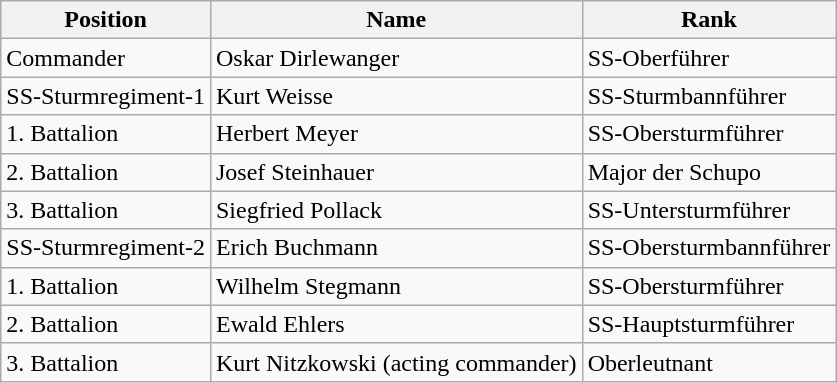<table class="wikitable">
<tr>
<th>Position</th>
<th>Name</th>
<th>Rank</th>
</tr>
<tr>
<td>Commander</td>
<td>Oskar Dirlewanger</td>
<td>SS-Oberführer</td>
</tr>
<tr>
<td>SS-Sturmregiment-1</td>
<td>Kurt Weisse</td>
<td>SS-Sturmbannführer</td>
</tr>
<tr>
<td>1. Battalion</td>
<td>Herbert Meyer</td>
<td>SS-Obersturmführer</td>
</tr>
<tr>
<td>2. Battalion</td>
<td>Josef Steinhauer</td>
<td>Major der Schupo</td>
</tr>
<tr>
<td>3. Battalion</td>
<td>Siegfried Pollack</td>
<td>SS-Untersturmführer</td>
</tr>
<tr>
<td>SS-Sturmregiment-2</td>
<td>Erich Buchmann</td>
<td>SS-Obersturmbannführer</td>
</tr>
<tr>
<td>1. Battalion</td>
<td>Wilhelm Stegmann</td>
<td>SS-Obersturmführer</td>
</tr>
<tr>
<td>2. Battalion</td>
<td>Ewald Ehlers</td>
<td>SS-Hauptsturmführer</td>
</tr>
<tr>
<td>3. Battalion</td>
<td>Kurt Nitzkowski (acting commander)</td>
<td>Oberleutnant</td>
</tr>
</table>
